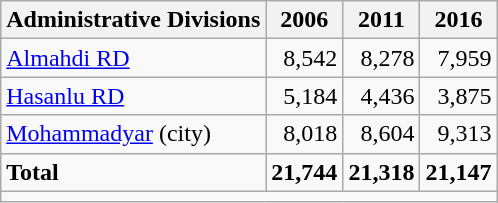<table class="wikitable">
<tr>
<th>Administrative Divisions</th>
<th>2006</th>
<th>2011</th>
<th>2016</th>
</tr>
<tr>
<td><a href='#'>Almahdi RD</a></td>
<td style="text-align: right;">8,542</td>
<td style="text-align: right;">8,278</td>
<td style="text-align: right;">7,959</td>
</tr>
<tr>
<td><a href='#'>Hasanlu RD</a></td>
<td style="text-align: right;">5,184</td>
<td style="text-align: right;">4,436</td>
<td style="text-align: right;">3,875</td>
</tr>
<tr>
<td><a href='#'>Mohammadyar</a> (city)</td>
<td style="text-align: right;">8,018</td>
<td style="text-align: right;">8,604</td>
<td style="text-align: right;">9,313</td>
</tr>
<tr>
<td><strong>Total</strong></td>
<td style="text-align: right;"><strong>21,744</strong></td>
<td style="text-align: right;"><strong>21,318</strong></td>
<td style="text-align: right;"><strong>21,147</strong></td>
</tr>
<tr>
<td colspan=4></td>
</tr>
</table>
